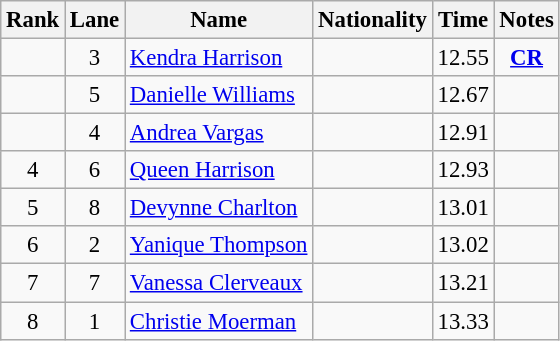<table class="wikitable sortable" style="text-align:center;font-size:95%">
<tr>
<th>Rank</th>
<th>Lane</th>
<th>Name</th>
<th>Nationality</th>
<th>Time</th>
<th>Notes</th>
</tr>
<tr>
<td></td>
<td>3</td>
<td align=left><a href='#'>Kendra Harrison</a></td>
<td align=left></td>
<td>12.55</td>
<td><strong><a href='#'>CR</a></strong></td>
</tr>
<tr>
<td></td>
<td>5</td>
<td align=left><a href='#'>Danielle Williams</a></td>
<td align=left></td>
<td>12.67</td>
<td></td>
</tr>
<tr>
<td></td>
<td>4</td>
<td align=left><a href='#'>Andrea Vargas</a></td>
<td align=left></td>
<td>12.91</td>
<td></td>
</tr>
<tr>
<td>4</td>
<td>6</td>
<td align=left><a href='#'>Queen Harrison</a></td>
<td align=left></td>
<td>12.93</td>
<td></td>
</tr>
<tr>
<td>5</td>
<td>8</td>
<td align=left><a href='#'>Devynne Charlton</a></td>
<td align=left></td>
<td>13.01</td>
<td></td>
</tr>
<tr>
<td>6</td>
<td>2</td>
<td align=left><a href='#'>Yanique Thompson</a></td>
<td align=left></td>
<td>13.02</td>
<td></td>
</tr>
<tr>
<td>7</td>
<td>7</td>
<td align=left><a href='#'>Vanessa Clerveaux</a></td>
<td align=left></td>
<td>13.21</td>
<td></td>
</tr>
<tr>
<td>8</td>
<td>1</td>
<td align=left><a href='#'>Christie Moerman</a></td>
<td align=left></td>
<td>13.33</td>
<td></td>
</tr>
</table>
